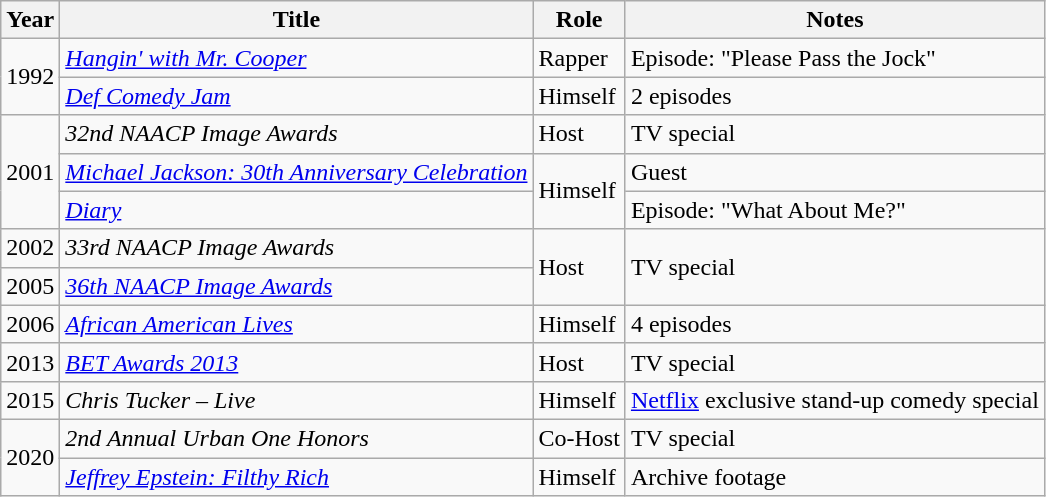<table class="wikitable sortable">
<tr>
<th>Year</th>
<th>Title</th>
<th>Role</th>
<th>Notes</th>
</tr>
<tr>
<td rowspan="2">1992</td>
<td><em><a href='#'>Hangin' with Mr. Cooper</a></em></td>
<td>Rapper</td>
<td>Episode: "Please Pass the Jock"</td>
</tr>
<tr>
<td><em><a href='#'>Def Comedy Jam</a></em></td>
<td>Himself</td>
<td>2 episodes</td>
</tr>
<tr>
<td rowspan="3">2001</td>
<td><em>32nd NAACP Image Awards</em></td>
<td>Host</td>
<td>TV special</td>
</tr>
<tr>
<td><em><a href='#'>Michael Jackson: 30th Anniversary Celebration</a></em></td>
<td rowspan="2">Himself</td>
<td>Guest</td>
</tr>
<tr>
<td><em><a href='#'>Diary</a></em></td>
<td>Episode: "What About Me?"</td>
</tr>
<tr>
<td>2002</td>
<td><em>33rd NAACP Image Awards</em></td>
<td rowspan="2">Host</td>
<td rowspan="2">TV special</td>
</tr>
<tr>
<td>2005</td>
<td><em><a href='#'>36th NAACP Image Awards</a></em></td>
</tr>
<tr>
<td>2006</td>
<td><em><a href='#'>African American Lives</a></em></td>
<td>Himself</td>
<td>4 episodes</td>
</tr>
<tr>
<td>2013</td>
<td><em><a href='#'>BET Awards 2013</a></em></td>
<td>Host</td>
<td>TV special</td>
</tr>
<tr>
<td>2015</td>
<td><em>Chris Tucker – Live</em></td>
<td>Himself</td>
<td><a href='#'>Netflix</a> exclusive stand-up comedy special</td>
</tr>
<tr>
<td rowspan="2">2020</td>
<td><em>2nd Annual Urban One Honors</em></td>
<td>Co-Host</td>
<td>TV special</td>
</tr>
<tr>
<td><em><a href='#'>Jeffrey Epstein: Filthy Rich</a></em></td>
<td>Himself</td>
<td>Archive footage</td>
</tr>
</table>
